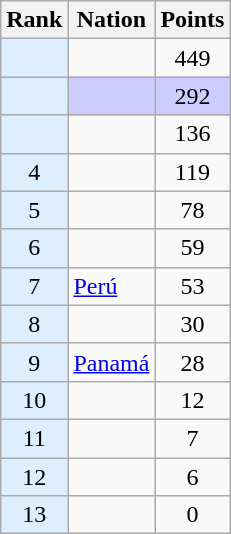<table class="wikitable sortable" style="text-align:center">
<tr>
<th>Rank</th>
<th>Nation</th>
<th>Points</th>
</tr>
<tr>
<td bgcolor = DDEEFF></td>
<td align=left></td>
<td>449</td>
</tr>
<tr style="background-color:#ccccff">
<td bgcolor = DDEEFF></td>
<td align=left></td>
<td>292</td>
</tr>
<tr>
<td bgcolor = DDEEFF></td>
<td align=left></td>
<td>136</td>
</tr>
<tr>
<td bgcolor = DDEEFF>4</td>
<td align=left></td>
<td>119</td>
</tr>
<tr>
<td bgcolor = DDEEFF>5</td>
<td align=left></td>
<td>78</td>
</tr>
<tr>
<td bgcolor = DDEEFF>6</td>
<td align=left></td>
<td>59</td>
</tr>
<tr>
<td bgcolor = DDEEFF>7</td>
<td align=left> <a href='#'>Perú</a></td>
<td>53</td>
</tr>
<tr>
<td bgcolor = DDEEFF>8</td>
<td align=left></td>
<td>30</td>
</tr>
<tr>
<td bgcolor = DDEEFF>9</td>
<td align=left> <a href='#'>Panamá</a></td>
<td>28</td>
</tr>
<tr>
<td bgcolor = DDEEFF>10</td>
<td align=left></td>
<td>12</td>
</tr>
<tr>
<td bgcolor = DDEEFF>11</td>
<td align=left></td>
<td>7</td>
</tr>
<tr>
<td bgcolor = DDEEFF>12</td>
<td align=left></td>
<td>6</td>
</tr>
<tr>
<td bgcolor = DDEEFF>13</td>
<td align=left></td>
<td>0</td>
</tr>
</table>
